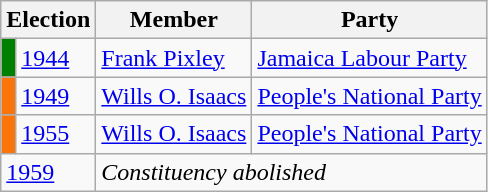<table class="wikitable">
<tr>
<th colspan="2">Election</th>
<th>Member</th>
<th>Party</th>
</tr>
<tr>
<td style="background-color: green"></td>
<td><a href='#'>1944</a></td>
<td><a href='#'>Frank Pixley</a></td>
<td><a href='#'>Jamaica Labour Party</a></td>
</tr>
<tr>
<td style="background-color: #fb740a"></td>
<td><a href='#'>1949</a></td>
<td><a href='#'>Wills O. Isaacs</a></td>
<td><a href='#'>People's National Party</a></td>
</tr>
<tr>
<td style="background-color: #fb740a"></td>
<td><a href='#'>1955</a></td>
<td><a href='#'>Wills O. Isaacs</a></td>
<td><a href='#'>People's National Party</a></td>
</tr>
<tr>
<td colspan="2"><a href='#'>1959</a></td>
<td colspan="2"><em>Constituency abolished</em> </td>
</tr>
</table>
